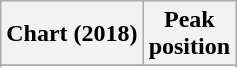<table class="wikitable plainrowheaders" style="text-align:center">
<tr>
<th scope="col">Chart (2018)</th>
<th scope="col">Peak<br> position</th>
</tr>
<tr>
</tr>
<tr>
</tr>
</table>
